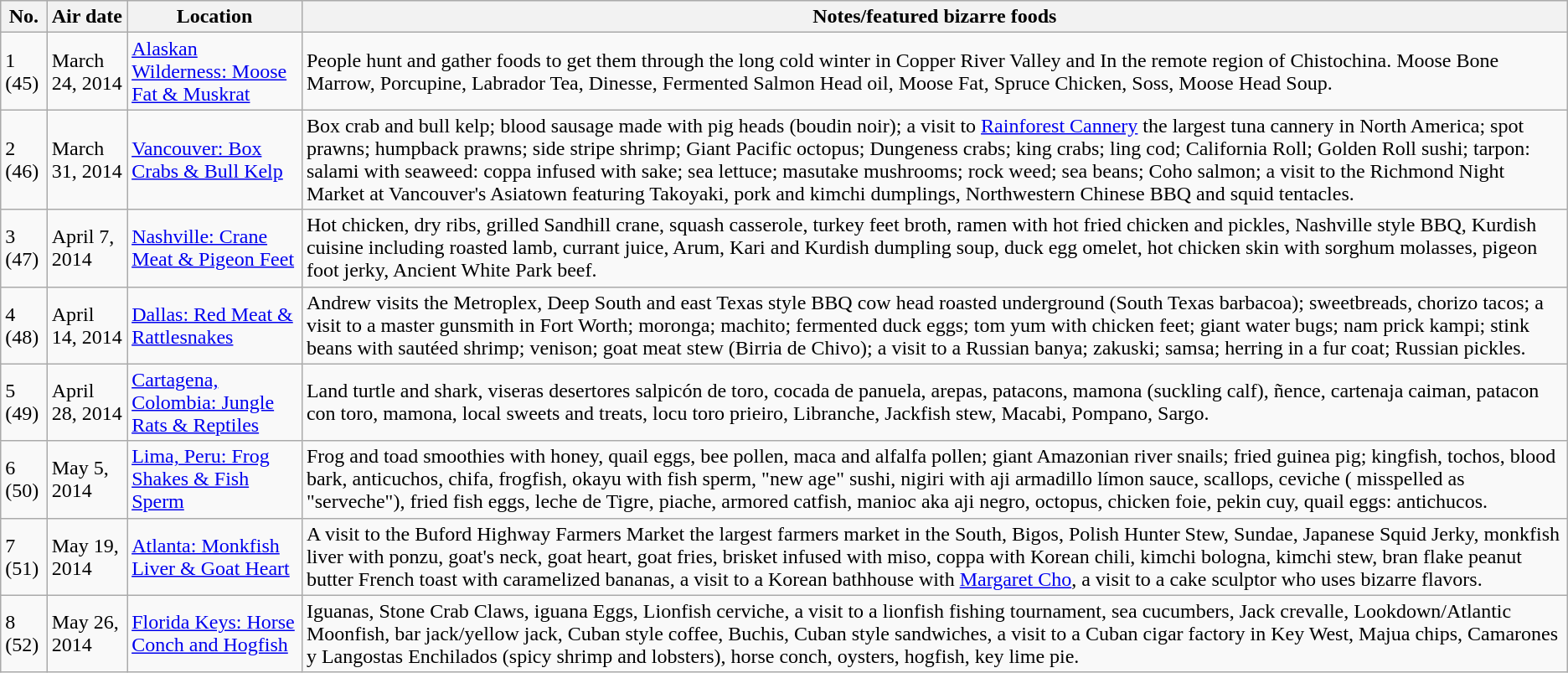<table class="wikitable">
<tr style="background:#EFEFEF">
<th>No.</th>
<th>Air date</th>
<th>Location</th>
<th>Notes/featured bizarre foods</th>
</tr>
<tr>
<td>1 (45)</td>
<td>March 24, 2014</td>
<td><a href='#'>Alaskan Wilderness: Moose Fat & Muskrat</a></td>
<td>People hunt and gather foods to get them through the long cold winter in Copper River Valley and In the remote region of Chistochina. Moose Bone Marrow, Porcupine, Labrador Tea, Dinesse, Fermented Salmon Head oil, Moose Fat, Spruce Chicken, Soss, Moose Head Soup.</td>
</tr>
<tr>
<td>2 (46)</td>
<td>March 31, 2014</td>
<td><a href='#'>Vancouver: Box Crabs & Bull Kelp</a></td>
<td>Box crab and bull kelp; blood sausage made with pig heads (boudin noir); a visit to <a href='#'>Rainforest Cannery</a> the largest tuna cannery in North America; spot prawns; humpback prawns; side stripe shrimp; Giant Pacific octopus; Dungeness crabs; king crabs; ling cod; California Roll; Golden Roll sushi; tarpon: salami with seaweed: coppa infused with sake; sea lettuce; masutake mushrooms; rock weed; sea beans; Coho salmon; a visit to the Richmond Night Market at Vancouver's Asiatown featuring Takoyaki, pork and kimchi dumplings, Northwestern Chinese BBQ and squid tentacles.</td>
</tr>
<tr>
<td>3 (47)</td>
<td>April 7, 2014</td>
<td><a href='#'>Nashville: Crane Meat & Pigeon Feet</a></td>
<td>Hot chicken, dry ribs, grilled Sandhill crane, squash casserole, turkey feet broth, ramen with hot fried chicken and pickles, Nashville style BBQ, Kurdish cuisine including roasted lamb, currant juice, Arum, Kari and Kurdish dumpling soup, duck egg omelet, hot chicken skin with sorghum molasses, pigeon foot jerky, Ancient White Park beef.</td>
</tr>
<tr>
<td>4 (48)</td>
<td>April 14, 2014</td>
<td><a href='#'>Dallas: Red Meat & Rattlesnakes</a></td>
<td>Andrew visits the Metroplex, Deep South and east Texas style BBQ cow head roasted underground (South Texas barbacoa); sweetbreads, chorizo tacos; a visit to a master gunsmith in Fort Worth; moronga; machito; fermented duck eggs; tom yum with chicken feet; giant water bugs; nam prick kampi; stink beans with sautéed shrimp; venison; goat meat stew (Birria de Chivo); a visit to a Russian banya; zakuski; samsa; herring in a fur coat; Russian pickles.</td>
</tr>
<tr>
<td>5 (49)</td>
<td>April 28, 2014</td>
<td><a href='#'>Cartagena, Colombia: Jungle Rats & Reptiles</a></td>
<td>Land turtle and shark, viseras desertores salpicón de toro, cocada de panuela, arepas, patacons, mamona (suckling calf), ñence, cartenaja caiman, patacon con toro, mamona, local sweets and treats, locu toro prieiro, Libranche, Jackfish stew, Macabi, Pompano, Sargo.</td>
</tr>
<tr>
<td>6 (50)</td>
<td>May 5, 2014</td>
<td><a href='#'>Lima, Peru: Frog Shakes & Fish Sperm</a></td>
<td>Frog and toad smoothies with honey, quail eggs, bee pollen, maca and alfalfa pollen; giant Amazonian river snails; fried guinea pig; kingfish, tochos, blood bark, anticuchos, chifa, frogfish, okayu with fish sperm, "new age" sushi, nigiri with aji armadillo límon sauce, scallops, ceviche ( misspelled as "serveche"), fried fish eggs, leche de Tigre, piache, armored catfish, manioc aka aji negro, octopus, chicken foie, pekin cuy, quail eggs: antichucos.</td>
</tr>
<tr>
<td>7 (51)</td>
<td>May 19, 2014</td>
<td><a href='#'>Atlanta: Monkfish Liver & Goat Heart</a></td>
<td>A visit to the Buford Highway Farmers Market the largest farmers market in the South, Bigos, Polish Hunter Stew, Sundae, Japanese Squid Jerky, monkfish liver with ponzu, goat's neck, goat heart, goat fries, brisket infused with miso, coppa with Korean chili, kimchi bologna, kimchi stew, bran flake peanut butter French toast with caramelized bananas, a visit to a Korean bathhouse with <a href='#'>Margaret Cho</a>, a visit to a cake sculptor who uses bizarre flavors.</td>
</tr>
<tr>
<td>8 (52)</td>
<td>May 26, 2014</td>
<td><a href='#'>Florida Keys: Horse Conch and Hogfish</a></td>
<td>Iguanas, Stone Crab Claws, iguana Eggs, Lionfish cerviche, a visit to a lionfish fishing tournament, sea cucumbers, Jack crevalle, Lookdown/Atlantic Moonfish, bar jack/yellow jack, Cuban style coffee, Buchis, Cuban style sandwiches, a visit to a Cuban cigar factory in Key West, Majua chips, Camarones y Langostas Enchilados (spicy shrimp and lobsters), horse conch, oysters, hogfish, key lime pie.</td>
</tr>
</table>
